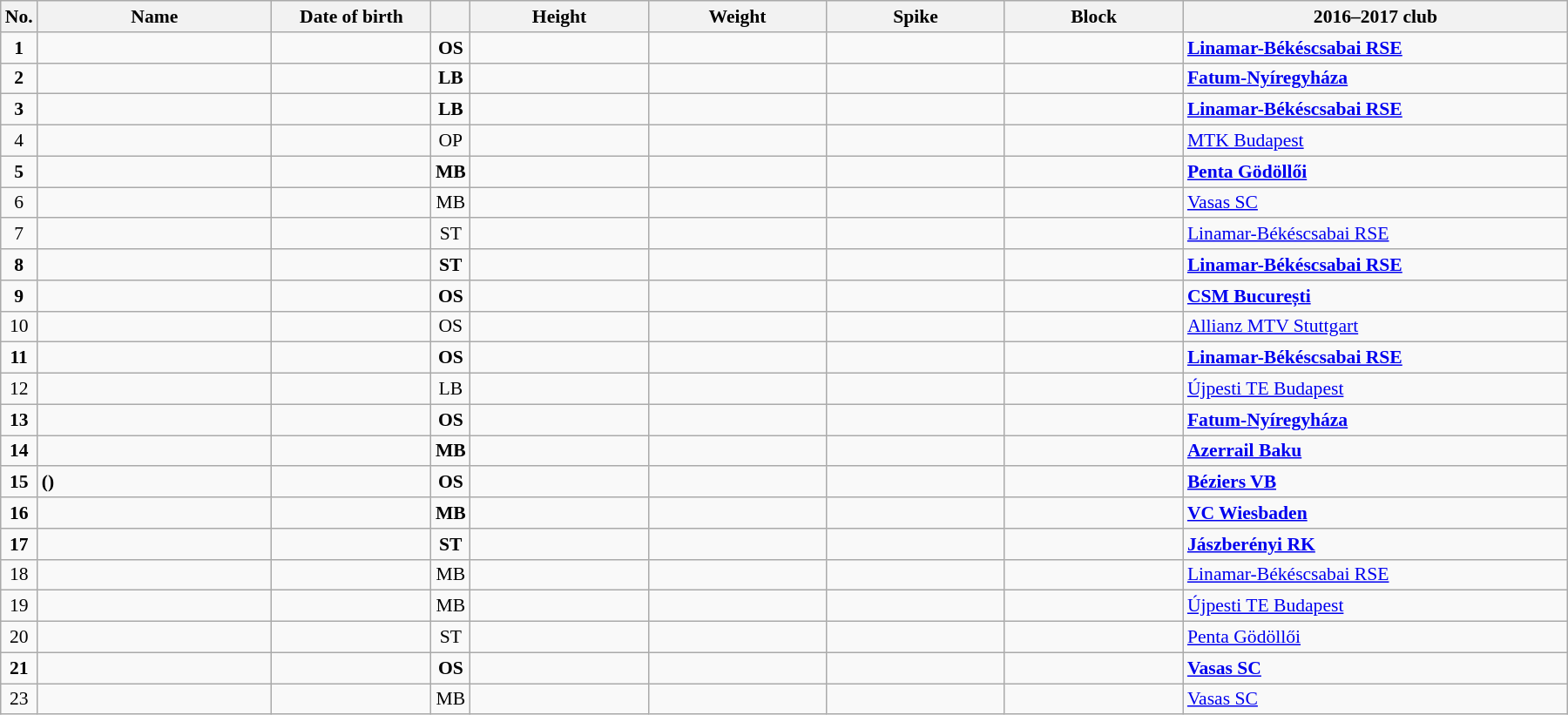<table class="wikitable sortable" style="font-size:90%; text-align:center;">
<tr>
<th>No.</th>
<th style="width:12em">Name</th>
<th style="width:8em">Date of birth</th>
<th></th>
<th style="width:9em">Height</th>
<th style="width:9em">Weight</th>
<th style="width:9em">Spike</th>
<th style="width:9em">Block</th>
<th style="width:20em">2016–2017 club</th>
</tr>
<tr style="font-weight:bold;">
<td>1</td>
<td align=left></td>
<td align=right></td>
<td>OS</td>
<td></td>
<td></td>
<td></td>
<td></td>
<td align=left> <a href='#'>Linamar-Békéscsabai RSE</a></td>
</tr>
<tr style="font-weight:bold;">
<td>2</td>
<td align=left></td>
<td align=right></td>
<td>LB</td>
<td></td>
<td></td>
<td></td>
<td></td>
<td align=left> <a href='#'>Fatum-Nyíregyháza</a></td>
</tr>
<tr style="font-weight:bold;">
<td>3</td>
<td align=left></td>
<td align=right></td>
<td>LB</td>
<td></td>
<td></td>
<td></td>
<td></td>
<td align=left> <a href='#'>Linamar-Békéscsabai RSE</a></td>
</tr>
<tr>
<td>4</td>
<td align=left></td>
<td align=right></td>
<td>OP</td>
<td></td>
<td></td>
<td></td>
<td></td>
<td align=left> <a href='#'>MTK Budapest</a></td>
</tr>
<tr style="font-weight:bold;">
<td>5</td>
<td align=left></td>
<td align=right></td>
<td>MB</td>
<td></td>
<td></td>
<td></td>
<td></td>
<td align=left> <a href='#'>Penta Gödöllői</a></td>
</tr>
<tr>
<td>6</td>
<td align=left></td>
<td align=right></td>
<td>MB</td>
<td></td>
<td></td>
<td></td>
<td></td>
<td align=left> <a href='#'>Vasas SC</a></td>
</tr>
<tr>
<td>7</td>
<td align=left></td>
<td align=right></td>
<td>ST</td>
<td></td>
<td></td>
<td></td>
<td></td>
<td align=left> <a href='#'>Linamar-Békéscsabai RSE</a></td>
</tr>
<tr style="font-weight:bold;">
<td>8</td>
<td align=left></td>
<td align=right></td>
<td>ST</td>
<td></td>
<td></td>
<td></td>
<td></td>
<td align=left> <a href='#'>Linamar-Békéscsabai RSE</a></td>
</tr>
<tr style="font-weight:bold;">
<td>9</td>
<td align=left></td>
<td align=right></td>
<td>OS</td>
<td></td>
<td></td>
<td></td>
<td></td>
<td align=left> <a href='#'>CSM București</a></td>
</tr>
<tr>
<td>10</td>
<td align=left></td>
<td align=right></td>
<td>OS</td>
<td></td>
<td></td>
<td></td>
<td></td>
<td align=left> <a href='#'>Allianz MTV Stuttgart</a></td>
</tr>
<tr style="font-weight:bold;">
<td>11</td>
<td align=left></td>
<td align=right></td>
<td>OS</td>
<td></td>
<td></td>
<td></td>
<td></td>
<td align=left> <a href='#'>Linamar-Békéscsabai RSE</a></td>
</tr>
<tr>
<td>12</td>
<td align=left></td>
<td align=right></td>
<td>LB</td>
<td></td>
<td></td>
<td></td>
<td></td>
<td align=left> <a href='#'>Újpesti TE Budapest</a></td>
</tr>
<tr style="font-weight:bold;">
<td>13</td>
<td align=left></td>
<td align=right></td>
<td>OS</td>
<td></td>
<td></td>
<td></td>
<td></td>
<td align=left> <a href='#'>Fatum-Nyíregyháza</a></td>
</tr>
<tr style="font-weight:bold;">
<td>14</td>
<td align=left></td>
<td align=right></td>
<td>MB</td>
<td></td>
<td></td>
<td></td>
<td></td>
<td align=left> <a href='#'>Azerrail Baku</a></td>
</tr>
<tr style="font-weight:bold;">
<td>15</td>
<td align=left> ()</td>
<td align=right></td>
<td>OS</td>
<td></td>
<td></td>
<td></td>
<td></td>
<td align=left> <a href='#'>Béziers VB</a></td>
</tr>
<tr style="font-weight:bold;">
<td>16</td>
<td align=left></td>
<td align=right></td>
<td>MB</td>
<td></td>
<td></td>
<td></td>
<td></td>
<td align=left> <a href='#'>VC Wiesbaden</a></td>
</tr>
<tr style="font-weight:bold;">
<td>17</td>
<td align=left></td>
<td align=right></td>
<td>ST</td>
<td></td>
<td></td>
<td></td>
<td></td>
<td align=left> <a href='#'>Jászberényi RK</a></td>
</tr>
<tr>
<td>18</td>
<td align=left></td>
<td align=right></td>
<td>MB</td>
<td></td>
<td></td>
<td></td>
<td></td>
<td align=left> <a href='#'>Linamar-Békéscsabai RSE</a></td>
</tr>
<tr>
<td>19</td>
<td align=left></td>
<td align=right></td>
<td>MB</td>
<td></td>
<td></td>
<td></td>
<td></td>
<td align=left> <a href='#'>Újpesti TE Budapest</a></td>
</tr>
<tr>
<td>20</td>
<td align=left></td>
<td align=right></td>
<td>ST</td>
<td></td>
<td></td>
<td></td>
<td></td>
<td align=left> <a href='#'>Penta Gödöllői</a></td>
</tr>
<tr style="font-weight:bold;">
<td>21</td>
<td align=left></td>
<td align=right></td>
<td>OS</td>
<td></td>
<td></td>
<td></td>
<td></td>
<td align=left> <a href='#'>Vasas SC</a></td>
</tr>
<tr>
<td>23</td>
<td align=left></td>
<td align=right></td>
<td>MB</td>
<td></td>
<td></td>
<td></td>
<td></td>
<td align=left> <a href='#'>Vasas SC</a></td>
</tr>
</table>
